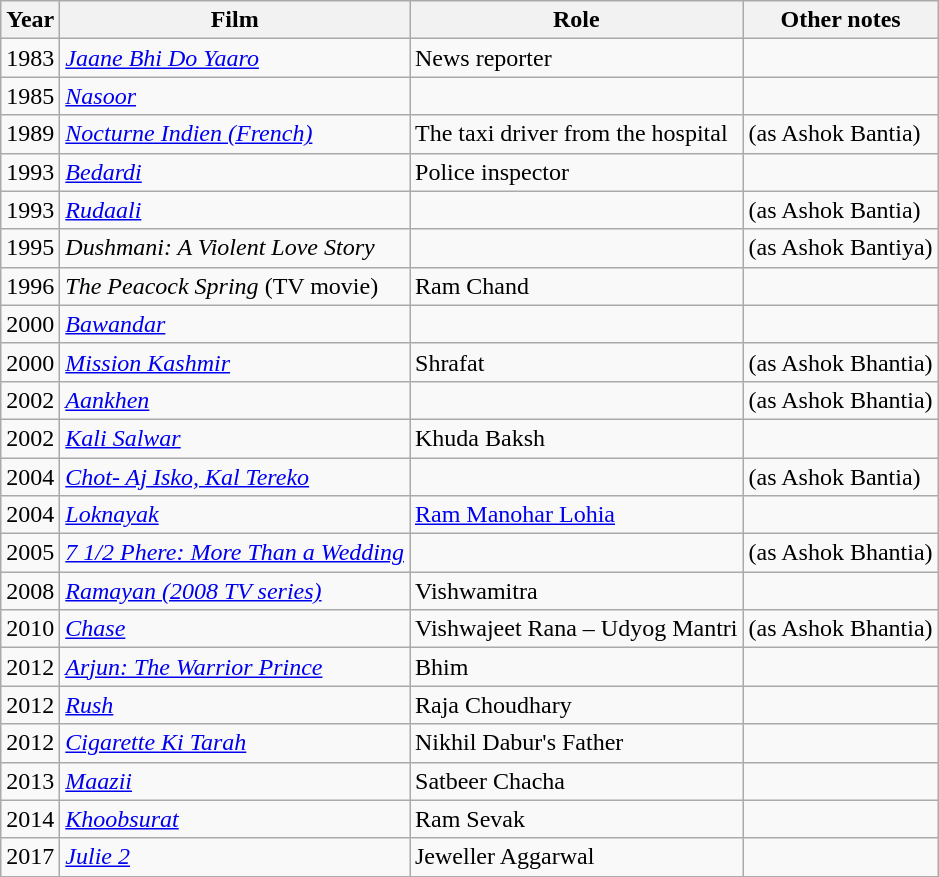<table class="wikitable">
<tr>
<th>Year</th>
<th>Film</th>
<th>Role</th>
<th>Other notes</th>
</tr>
<tr>
<td>1983</td>
<td><em><a href='#'>Jaane Bhi Do Yaaro</a></em></td>
<td>News reporter</td>
<td></td>
</tr>
<tr>
<td>1985</td>
<td><em><a href='#'>Nasoor</a></em></td>
<td></td>
<td></td>
</tr>
<tr>
<td>1989</td>
<td><em><a href='#'>Nocturne Indien (French)</a></em></td>
<td>The taxi driver from the hospital</td>
<td>(as Ashok Bantia)</td>
</tr>
<tr>
<td>1993</td>
<td><em><a href='#'>Bedardi</a></em></td>
<td>Police inspector</td>
<td></td>
</tr>
<tr>
<td>1993</td>
<td><em><a href='#'>Rudaali</a></em></td>
<td></td>
<td>(as Ashok Bantia)</td>
</tr>
<tr>
<td>1995</td>
<td><em>Dushmani: A Violent Love Story</em></td>
<td></td>
<td>(as Ashok Bantiya)</td>
</tr>
<tr>
<td>1996</td>
<td><em>The Peacock Spring</em> (TV movie)</td>
<td>Ram Chand</td>
<td></td>
</tr>
<tr>
<td>2000</td>
<td><em><a href='#'>Bawandar</a></em></td>
<td></td>
<td></td>
</tr>
<tr>
<td>2000</td>
<td><em><a href='#'>Mission Kashmir</a></em></td>
<td>Shrafat</td>
<td>(as Ashok Bhantia)</td>
</tr>
<tr>
<td>2002</td>
<td><em><a href='#'>Aankhen</a></em></td>
<td></td>
<td>(as Ashok Bhantia)</td>
</tr>
<tr>
<td>2002</td>
<td><em><a href='#'>Kali Salwar</a></em></td>
<td>Khuda Baksh</td>
<td></td>
</tr>
<tr>
<td>2004</td>
<td><em> <a href='#'>Chot- Aj Isko, Kal Tereko</a></em></td>
<td></td>
<td>(as Ashok Bantia)</td>
</tr>
<tr>
<td>2004</td>
<td><em> <a href='#'>Loknayak</a></em></td>
<td><a href='#'>Ram Manohar Lohia</a></td>
<td></td>
</tr>
<tr>
<td>2005</td>
<td><em><a href='#'>7 1/2 Phere: More Than a Wedding</a></em></td>
<td></td>
<td>(as Ashok Bhantia)</td>
</tr>
<tr>
<td>2008</td>
<td><em><a href='#'>Ramayan (2008 TV series)</a></em></td>
<td>Vishwamitra</td>
<td></td>
</tr>
<tr>
<td>2010</td>
<td><em><a href='#'>Chase</a></em></td>
<td>Vishwajeet Rana – Udyog Mantri</td>
<td>(as Ashok Bhantia)</td>
</tr>
<tr>
<td>2012</td>
<td><em><a href='#'>Arjun: The Warrior Prince</a></em></td>
<td>Bhim</td>
<td></td>
</tr>
<tr>
<td>2012</td>
<td><em><a href='#'>Rush</a></em></td>
<td>Raja Choudhary</td>
<td></td>
</tr>
<tr>
<td>2012</td>
<td><em><a href='#'>Cigarette Ki Tarah</a></em></td>
<td>Nikhil Dabur's Father</td>
<td></td>
</tr>
<tr>
<td>2013</td>
<td><em><a href='#'>Maazii</a></em></td>
<td>Satbeer Chacha</td>
<td></td>
</tr>
<tr>
<td>2014</td>
<td><em><a href='#'>Khoobsurat</a></em></td>
<td>Ram Sevak</td>
<td></td>
</tr>
<tr>
<td>2017</td>
<td><em><a href='#'>Julie 2</a></em></td>
<td>Jeweller Aggarwal</td>
<td></td>
</tr>
</table>
